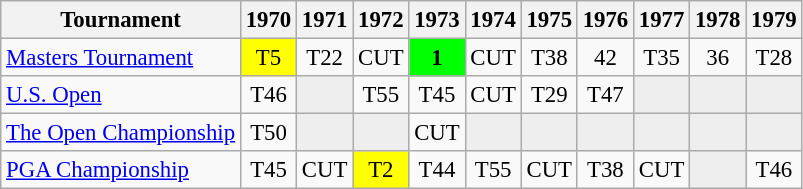<table class="wikitable" style="font-size:95%;text-align:center;">
<tr>
<th>Tournament</th>
<th>1970</th>
<th>1971</th>
<th>1972</th>
<th>1973</th>
<th>1974</th>
<th>1975</th>
<th>1976</th>
<th>1977</th>
<th>1978</th>
<th>1979</th>
</tr>
<tr>
<td align=left><a href='#'>Masters Tournament</a></td>
<td style="background:yellow;">T5</td>
<td>T22</td>
<td>CUT</td>
<td style="background:lime;"><strong>1</strong></td>
<td>CUT</td>
<td>T38</td>
<td>42</td>
<td>T35</td>
<td>36</td>
<td>T28</td>
</tr>
<tr>
<td align=left><a href='#'>U.S. Open</a></td>
<td>T46</td>
<td style="background:#eeeeee;"></td>
<td>T55</td>
<td>T45</td>
<td>CUT</td>
<td>T29</td>
<td>T47</td>
<td style="background:#eeeeee;"></td>
<td style="background:#eeeeee;"></td>
<td style="background:#eeeeee;"></td>
</tr>
<tr>
<td align=left><a href='#'>The Open Championship</a></td>
<td>T50</td>
<td style="background:#eeeeee;"></td>
<td style="background:#eeeeee;"></td>
<td>CUT</td>
<td style="background:#eeeeee;"></td>
<td style="background:#eeeeee;"></td>
<td style="background:#eeeeee;"></td>
<td style="background:#eeeeee;"></td>
<td style="background:#eeeeee;"></td>
<td style="background:#eeeeee;"></td>
</tr>
<tr>
<td align=left><a href='#'>PGA Championship</a></td>
<td>T45</td>
<td>CUT</td>
<td style="background:yellow;">T2</td>
<td>T44</td>
<td>T55</td>
<td>CUT</td>
<td>T38</td>
<td>CUT</td>
<td style="background:#eeeeee;"></td>
<td>T46</td>
</tr>
</table>
